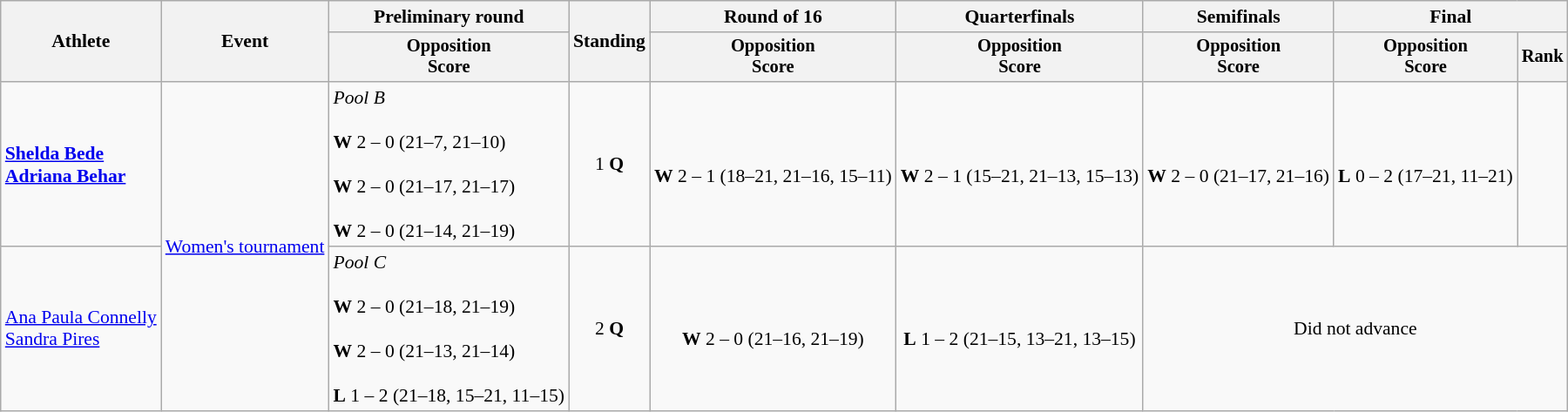<table class=wikitable style="font-size:90%">
<tr>
<th rowspan="2">Athlete</th>
<th rowspan="2">Event</th>
<th>Preliminary round</th>
<th rowspan="2">Standing</th>
<th>Round of 16</th>
<th>Quarterfinals</th>
<th>Semifinals</th>
<th colspan=2>Final</th>
</tr>
<tr style="font-size:95%">
<th>Opposition<br>Score</th>
<th>Opposition<br>Score</th>
<th>Opposition<br>Score</th>
<th>Opposition<br>Score</th>
<th>Opposition<br>Score</th>
<th>Rank</th>
</tr>
<tr align=center>
<td align=left><strong><a href='#'>Shelda Bede</a></strong><br> <strong><a href='#'>Adriana Behar</a></strong></td>
<td align=left rowspan=2><a href='#'>Women's tournament</a></td>
<td align=left><em>Pool B</em><br><br><strong>W</strong> 2 – 0 (21–7, 21–10)<br><br><strong>W</strong> 2 – 0 (21–17, 21–17)<br><br><strong>W</strong> 2 – 0 (21–14, 21–19)</td>
<td>1 <strong>Q</strong></td>
<td><br><strong>W</strong> 2 – 1 (18–21, 21–16, 15–11)</td>
<td><br><strong>W</strong> 2 – 1 (15–21, 21–13, 15–13)</td>
<td><br><strong>W</strong> 2 – 0 (21–17, 21–16)</td>
<td><br><strong>L</strong> 0 – 2 (17–21, 11–21)</td>
<td></td>
</tr>
<tr align=center>
<td align=left><a href='#'>Ana Paula Connelly</a><br> <a href='#'>Sandra Pires</a></td>
<td align=left><em>Pool C</em><br><br><strong>W</strong> 2 – 0 (21–18, 21–19)<br><br><strong>W</strong> 2 – 0 (21–13, 21–14)<br><br><strong>L</strong> 1 – 2 (21–18, 15–21, 11–15)</td>
<td>2 <strong>Q</strong></td>
<td><br><strong>W</strong> 2 – 0 (21–16, 21–19)</td>
<td><br><strong>L</strong> 1 – 2 (21–15, 13–21, 13–15)</td>
<td colspan=3>Did not advance</td>
</tr>
</table>
